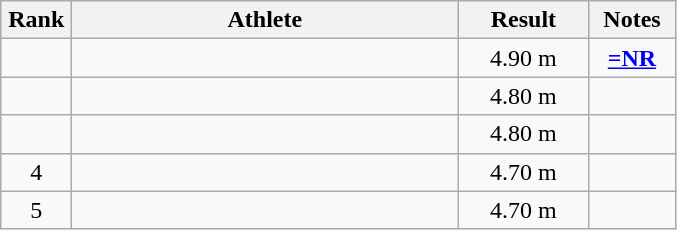<table class="wikitable sortable" style="text-align:center">
<tr>
<th width=40>Rank</th>
<th width=250>Athlete</th>
<th width=80>Result</th>
<th width=50>Notes</th>
</tr>
<tr>
<td></td>
<td align=left></td>
<td>4.90 m</td>
<td><strong><a href='#'>=NR</a></strong></td>
</tr>
<tr>
<td></td>
<td align=left></td>
<td>4.80 m</td>
<td></td>
</tr>
<tr>
<td></td>
<td align=left></td>
<td>4.80 m</td>
<td></td>
</tr>
<tr>
<td>4</td>
<td align=left></td>
<td>4.70 m</td>
<td></td>
</tr>
<tr>
<td>5</td>
<td align=left></td>
<td>4.70 m</td>
<td></td>
</tr>
</table>
